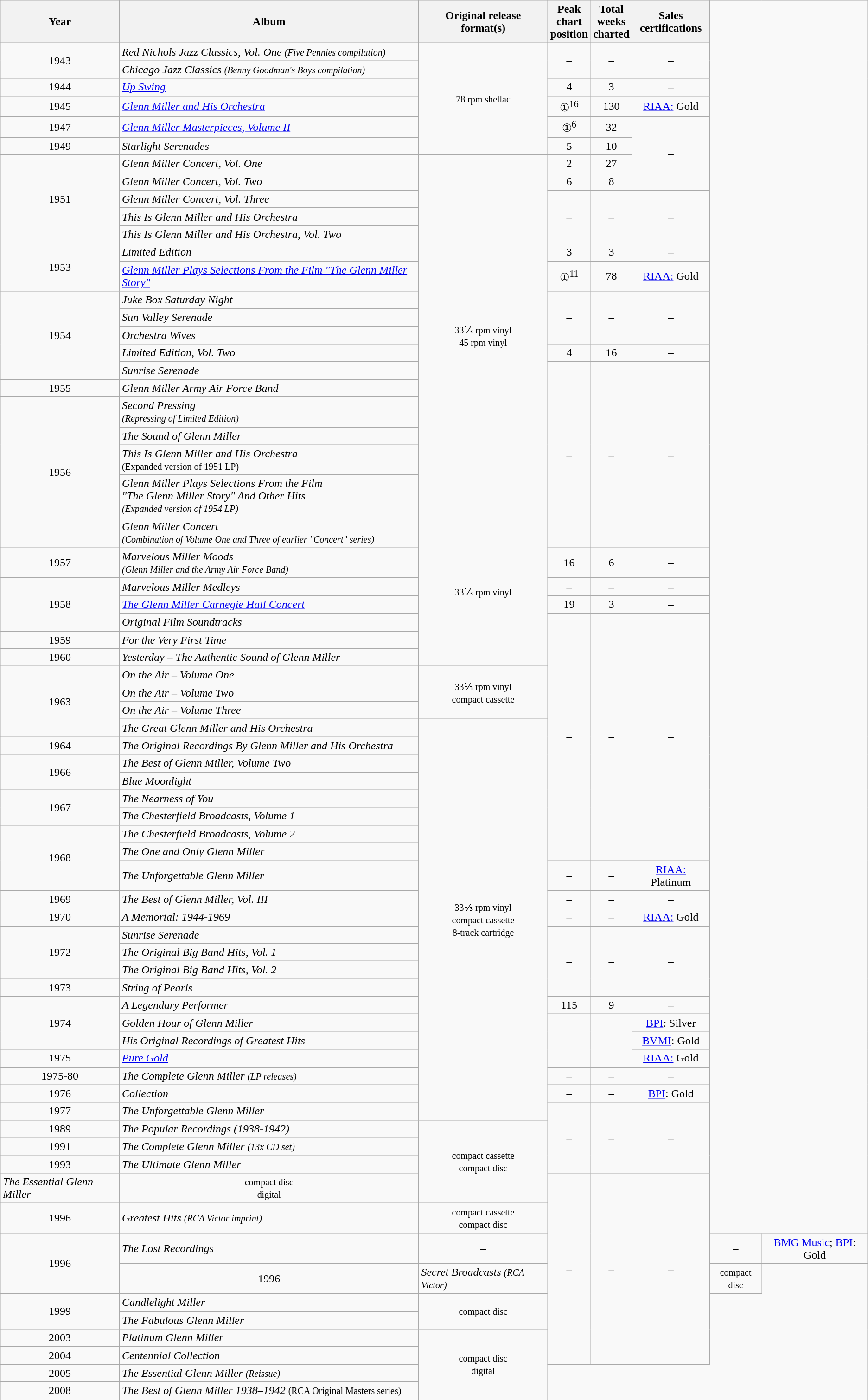<table class="sortable wikitable" "table-na">
<tr>
<th>Year</th>
<th colwidth="350">Album</th>
<th>Original release <br>format(s)</th>
<th data-sort-type= alphabetical>Peak<br>chart<br>position</th>
<th>Total<br>weeks<br>charted</th>
<th data-sort-type= alphabetical>Sales<br>certifications</th>
</tr>
<tr>
<td rowspan="2" style="text-align:center;">1943</td>
<td><em>Red Nichols Jazz Classics, Vol. One <small>(Five Pennies compilation)</small></em></td>
<td rowspan="6" style="text-align:center;"><small>78 rpm shellac</small></td>
<td rowspan="2" style="text-align:center;">–</td>
<td rowspan="2" style="text-align:center;">–</td>
<td rowspan="2" style="text-align:center;">–</td>
</tr>
<tr>
<td><em>Chicago Jazz Classics <small>(Benny Goodman's Boys compilation)</small></em></td>
</tr>
<tr>
<td style="text-align:center;">1944</td>
<td><em><a href='#'>Up Swing</a></em></td>
<td data-sort-value="g" style="text-align:center;">4</td>
<td style="text-align:center;">3</td>
<td style="text-align:center;">–</td>
</tr>
<tr>
<td style="text-align:center;">1945</td>
<td><em><a href='#'>Glenn Miller and His Orchestra</a></em></td>
<td data-sort-value="a" style="text-align:center;">①<sup>16</sup></td>
<td style="text-align:center;">130</td>
<td data-sort-value="b" style="text-align:center;"><a href='#'>RIAA:</a> Gold</td>
</tr>
<tr>
<td style="text-align:center;">1947</td>
<td><em><a href='#'>Glenn Miller Masterpieces, Volume II</a></em></td>
<td data-sort-value="c" style="text-align:center;">①<sup>6</sup></td>
<td style="text-align:center;">32</td>
<td rowspan="4" style="text-align:center;">–</td>
</tr>
<tr>
<td style="text-align:center;">1949</td>
<td><em>Starlight Serenades</em></td>
<td data-sort-value="h" style="text-align:center;">5</td>
<td style="text-align:center;">10</td>
</tr>
<tr>
<td rowspan=5 style="text-align:center;">1951</td>
<td><em>Glenn Miller Concert, Vol. One</em></td>
<td rowspan="17" style="text-align:center;"><small>33⅓ rpm vinyl<br>45 rpm vinyl</small></td>
<td data-sort-value="d" style="text-align:center;">2</td>
<td style="text-align:center;">27</td>
</tr>
<tr>
<td><em>Glenn Miller Concert, Vol. Two</em></td>
<td data-sort-value="i" style="text-align:center;">6</td>
<td style="text-align:center;">8</td>
</tr>
<tr>
<td><em>Glenn Miller Concert, Vol. Three</em></td>
<td rowspan=3 style="text-align:center;">–</td>
<td rowspan=3 style="text-align:center;">–</td>
<td rowspan=3 style="text-align:center;">–</td>
</tr>
<tr>
<td><em>This Is Glenn Miller and His Orchestra</em></td>
</tr>
<tr>
<td><em>This Is Glenn Miller and His Orchestra, Vol. Two</em></td>
</tr>
<tr>
<td rowspan="2" style="text-align:center;">1953</td>
<td><em>Limited Edition</em></td>
<td data-sort-value="e" style="text-align:center;">3</td>
<td style="text-align:center;">3</td>
<td style="text-align:center;">–</td>
</tr>
<tr>
<td><em><a href='#'>Glenn Miller Plays Selections From the Film "The Glenn Miller Story"</a></em></td>
<td data-sort-value="b" style="text-align:center;">①<sup>11</sup></td>
<td style="text-align:center;">78</td>
<td data-sort-value="c" style="text-align:center;"><a href='#'>RIAA:</a> Gold</td>
</tr>
<tr>
<td rowspan=5 style="text-align:center;">1954</td>
<td><em>Juke Box Saturday Night</em></td>
<td rowspan=3 style="text-align:center;">–</td>
<td rowspan=3 style="text-align:center;">–</td>
<td rowspan=3 style="text-align:center;">–</td>
</tr>
<tr>
<td><em>Sun Valley Serenade</em></td>
</tr>
<tr>
<td><em>Orchestra Wives</em></td>
</tr>
<tr>
<td><em>Limited Edition, Vol. Two</em></td>
<td data-sort-value="f" style="text-align:center;">4</td>
<td style="text-align:center;">16</td>
<td style="text-align:center;">–</td>
</tr>
<tr>
<td><em>Sunrise Serenade</em></td>
<td rowspan=7 style="text-align:center;">–</td>
<td rowspan=7 style="text-align:center;">–</td>
<td rowspan=7 style="text-align:center;">–</td>
</tr>
<tr>
<td style="text-align:center;">1955</td>
<td><em>Glenn Miller Army Air Force Band</em></td>
</tr>
<tr>
<td rowspan="5" style="text-align:center;">1956</td>
<td><em>Second Pressing <br> <small>(Repressing of Limited Edition)</small></em></td>
</tr>
<tr>
<td><em>The Sound of Glenn Miller</em></td>
</tr>
<tr>
<td><em>This Is Glenn Miller and His Orchestra</em> <br><small>(Expanded version of 1951 LP)</small></td>
</tr>
<tr>
<td><em>Glenn Miller Plays Selections From the Film <br>"The Glenn Miller Story" And Other Hits<br><small>(Expanded version of 1954 LP)</small></em></td>
</tr>
<tr>
<td><em>Glenn Miller Concert <br><small>(Combination of Volume One and Three of earlier "Concert" series)</small></em></td>
<td rowspan="7" style="text-align:center;"><small>33⅓ rpm vinyl</small></td>
</tr>
<tr>
<td style="text-align:center;">1957</td>
<td><em>Marvelous Miller Moods <br><small>(Glenn Miller and the Army Air Force Band)</small></em></td>
<td data-sort-value="i" style="text-align:center;">16</td>
<td style="text-align:center;">6</td>
<td style="text-align:center;">–</td>
</tr>
<tr>
<td rowspan="3" style="text-align:center;">1958</td>
<td><em>Marvelous Miller Medleys</em></td>
<td style="text-align:center;">–</td>
<td style="text-align:center;">–</td>
<td style="text-align:center;">–</td>
</tr>
<tr>
<td><em><a href='#'>The Glenn Miller Carnegie Hall Concert</a></em></td>
<td data-sort-value="j" style="text-align:center;">19</td>
<td style="text-align:center;">3</td>
<td style="text-align:center;">–</td>
</tr>
<tr>
<td><em>Original Film Soundtracks</em></td>
<td rowspan=14 style="text-align:center;">–</td>
<td rowspan=14 style="text-align:center;">–</td>
<td rowspan=14 style="text-align:center;">–</td>
</tr>
<tr>
<td style="text-align:center;">1959</td>
<td><em>For the Very First Time</em></td>
</tr>
<tr>
<td style="text-align:center;">1960</td>
<td><em>Yesterday – The Authentic Sound of Glenn Miller</em></td>
</tr>
<tr>
<td rowspan="4" style="text-align:center;">1963</td>
<td><em>On the Air – Volume One</em></td>
<td rowspan="3" style="text-align:center;"><small>33⅓ rpm vinyl<br>compact cassette</small></td>
</tr>
<tr>
<td><em>On the Air – Volume Two</em></td>
</tr>
<tr>
<td><em>On the Air – Volume Three</em></td>
</tr>
<tr>
<td><em>The Great Glenn Miller and His Orchestra</em></td>
<td rowspan="22" style="text-align:center;"><small>33⅓ rpm vinyl<br>compact cassette<br>8-track cartridge</small></td>
</tr>
<tr>
<td style="text-align:center;">1964</td>
<td><em>The Original Recordings By Glenn Miller and His Orchestra</em></td>
</tr>
<tr>
<td rowspan="2" style="text-align:center;">1966</td>
<td><em>The Best of Glenn Miller, Volume Two</em></td>
</tr>
<tr>
<td><em>Blue Moonlight</em></td>
</tr>
<tr>
<td rowspan="2" style="text-align:center;">1967</td>
<td><em>The Nearness of You</em></td>
</tr>
<tr>
<td><em>The Chesterfield Broadcasts, Volume 1</em></td>
</tr>
<tr>
<td rowspan="3" style="text-align:center;">1968</td>
<td><em>The Chesterfield Broadcasts, Volume 2</em></td>
</tr>
<tr>
<td><em>The One and Only Glenn Miller</em></td>
</tr>
<tr>
<td><em>The Unforgettable Glenn Miller</em></td>
<td style="text-align:center;">–</td>
<td style="text-align:center;">–</td>
<td data-sort-value="a" style="text-align:center;"><a href='#'>RIAA:</a> Platinum</td>
</tr>
<tr>
<td style="text-align:center;">1969</td>
<td><em>The Best of Glenn Miller, Vol. III</em></td>
<td style="text-align:center;">–</td>
<td style="text-align:center;">–</td>
<td style="text-align:center;">–</td>
</tr>
<tr>
<td style="text-align:center;">1970</td>
<td><em>A Memorial: 1944-1969</em></td>
<td style="text-align:center;">–</td>
<td style="text-align:center;">–</td>
<td data-sort-value="d" style="text-align:center;"><a href='#'>RIAA:</a> Gold</td>
</tr>
<tr>
<td rowspan="3" style="text-align:center;">1972</td>
<td><em>Sunrise Serenade</em></td>
<td rowspan="4" style="text-align:center;">–</td>
<td rowspan="4" style="text-align:center;">–</td>
<td rowspan="4" style="text-align:center;">–</td>
</tr>
<tr>
<td><em>The Original Big Band Hits, Vol. 1</em></td>
</tr>
<tr>
<td><em>The Original Big Band Hits, Vol. 2</em></td>
</tr>
<tr>
<td style="text-align:center;">1973</td>
<td><em>String of Pearls</em></td>
</tr>
<tr>
<td rowspan="3" style="text-align:center;">1974</td>
<td><em>A Legendary Performer</em></td>
<td data-sort-value="k" style="text-align:center;">115</td>
<td style="text-align:center;">9</td>
<td style="text-align:center;">–</td>
</tr>
<tr>
<td><em>Golden Hour of Glenn Miller</em></td>
<td rowspan="3" style="text-align:center;">–</td>
<td rowspan="3" style="text-align:center;">–</td>
<td data-sort-value="h" style="text-align:center;"><a href='#'>BPI</a>: Silver</td>
</tr>
<tr>
<td><em>His Original Recordings of Greatest Hits</em></td>
<td data-sort-value="f" style="text-align:center;"><a href='#'>BVMI</a>: Gold</td>
</tr>
<tr>
<td style="text-align:center;">1975</td>
<td><em><a href='#'>Pure Gold</a></em></td>
<td style="text-align:center;"><a href='#'>RIAA:</a> Gold</td>
</tr>
<tr>
<td style="text-align:center;">1975-80</td>
<td><em>The Complete Glenn Miller <small>(LP releases)</small></em></td>
<td style="text-align:center;">–</td>
<td style="text-align:center;">–</td>
<td style="text-align:center;">–</td>
</tr>
<tr>
<td style="text-align:center;">1976</td>
<td><em>Collection</em></td>
<td style="text-align:center;">–</td>
<td style="text-align:center;">–</td>
<td data-sort-value="g" style="text-align:center;"><a href='#'>BPI</a>: Gold</td>
</tr>
<tr>
<td style="text-align:center;">1977</td>
<td><em>The Unforgettable Glenn Miller</em></td>
<td rowspan="4" style="text-align:center;">–</td>
<td rowspan="4" style="text-align:center;">–</td>
<td rowspan="4" style="text-align:center;">–</td>
</tr>
<tr>
<td style="text-align:center;">1989</td>
<td><em>The Popular Recordings (1938-1942)</em></td>
<td rowspan="4" style="text-align:center;"><small>compact cassette<br>compact disc</small></td>
</tr>
<tr>
<td style="text-align:center;">1991</td>
<td><em>The Complete Glenn Miller <small>(13x CD set)</small></em></td>
</tr>
<tr>
<td style="text-align:center;">1993</td>
<td><em>The Ultimate Glenn Miller</em></td>
</tr>
<tr>
<td><em>The Essential Glenn Miller</em></td>
<td style="text-align:center;"><small>compact disc<br>digital</small></td>
<td rowspan="8" style="text-align:center;">–</td>
<td rowspan="8" style="text-align:center;">–</td>
<td rowspan="8" style="text-align:center;">–</td>
</tr>
<tr>
<td style="text-align:center;">1996</td>
<td><em>Greatest Hits <small>(RCA Victor imprint)</small></em></td>
<td style="text-align:center;"><small>compact cassette<br>compact disc</small></td>
</tr>
<tr>
<td rowspan="2" style="text-align:center;">1996</td>
<td><em>The Lost Recordings</em></td>
<td style="text-align:center;">–</td>
<td style="text-align:center;">–</td>
<td data-sort-value="e" style="text-align:center;"><a href='#'>BMG Music</a>; <a href='#'>BPI</a>: Gold</td>
</tr>
<tr>
<td style="text-align:center;">1996</td>
<td><em>Secret Broadcasts <small>(RCA Victor)</small></em></td>
<td style="text-align:center;"><small>compact disc</small></td>
</tr>
<tr>
<td rowspan="2" style="text-align:center;">1999</td>
<td><em>Candlelight Miller</em></td>
<td rowspan="2" style="text-align:center;"><small>compact disc</small></td>
</tr>
<tr>
<td><em>The Fabulous Glenn Miller</em></td>
</tr>
<tr>
<td style="text-align:center;">2003</td>
<td><em>Platinum Glenn Miller</em></td>
<td rowspan="4" style="text-align:center;"><small>compact disc<br>digital</small></td>
</tr>
<tr>
<td style="text-align:center;">2004</td>
<td><em>Centennial Collection</em></td>
</tr>
<tr>
<td style="text-align:center;">2005</td>
<td><em>The Essential Glenn Miller <small>(Reissue)</small></em></td>
</tr>
<tr>
<td style="text-align:center;">2008</td>
<td><em>The Best of Glenn Miller 1938–1942</em> <small>(RCA Original Masters series)</small></td>
</tr>
</table>
